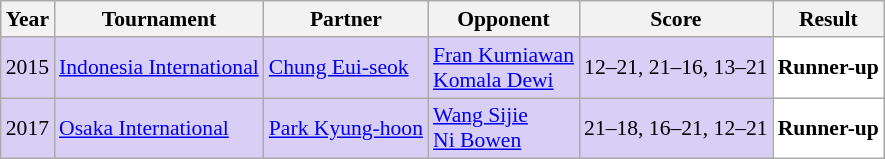<table class="sortable wikitable" style="font-size: 90%;">
<tr>
<th>Year</th>
<th>Tournament</th>
<th>Partner</th>
<th>Opponent</th>
<th>Score</th>
<th>Result</th>
</tr>
<tr style="background:#D8CEF6">
<td align="center">2015</td>
<td align="left"><a href='#'>Indonesia International</a></td>
<td align="left"> <a href='#'>Chung Eui-seok</a></td>
<td align="left"> <a href='#'>Fran Kurniawan</a><br> <a href='#'>Komala Dewi</a></td>
<td align="left">12–21, 21–16, 13–21</td>
<td style="text-align:left; background:white"> <strong>Runner-up</strong></td>
</tr>
<tr style="background:#D8CEF6">
<td align="center">2017</td>
<td align="left"><a href='#'>Osaka International</a></td>
<td align="left"> <a href='#'>Park Kyung-hoon</a></td>
<td align="left"> <a href='#'>Wang Sijie</a><br> <a href='#'>Ni Bowen</a></td>
<td align="left">21–18, 16–21, 12–21</td>
<td style="text-align:left; background:white"> <strong>Runner-up</strong></td>
</tr>
</table>
